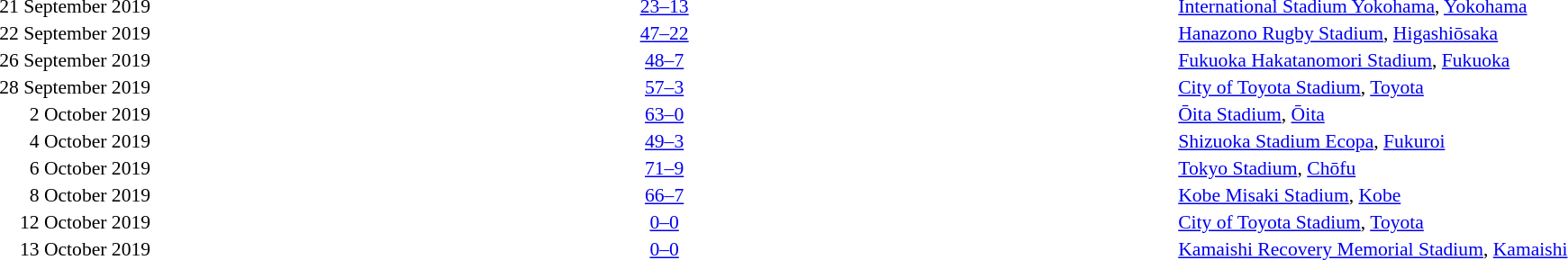<table style="width:100%" cellspacing="1">
<tr>
<th width=15%></th>
<th width=25%></th>
<th width=10%></th>
<th width=25%></th>
</tr>
<tr style=font-size:90%>
<td align=right>21 September 2019</td>
<td align=right></td>
<td align=center><a href='#'>23–13</a></td>
<td></td>
<td><a href='#'>International Stadium Yokohama</a>, <a href='#'>Yokohama</a></td>
</tr>
<tr style=font-size:90%>
<td align=right>22 September 2019</td>
<td align=right></td>
<td align=center><a href='#'>47–22</a></td>
<td></td>
<td><a href='#'>Hanazono Rugby Stadium</a>, <a href='#'>Higashiōsaka</a></td>
</tr>
<tr style=font-size:90%>
<td align=right>26 September 2019</td>
<td align=right></td>
<td align=center><a href='#'>48–7</a></td>
<td></td>
<td><a href='#'>Fukuoka Hakatanomori Stadium</a>, <a href='#'>Fukuoka</a></td>
</tr>
<tr style=font-size:90%>
<td align=right>28 September 2019</td>
<td align=right></td>
<td align=center><a href='#'>57–3</a></td>
<td></td>
<td><a href='#'>City of Toyota Stadium</a>, <a href='#'>Toyota</a></td>
</tr>
<tr style=font-size:90%>
<td align=right>2 October 2019</td>
<td align=right></td>
<td align=center><a href='#'>63–0</a></td>
<td></td>
<td><a href='#'>Ōita Stadium</a>, <a href='#'>Ōita</a></td>
</tr>
<tr style=font-size:90%>
<td align=right>4 October 2019</td>
<td align=right></td>
<td align=center><a href='#'>49–3</a></td>
<td></td>
<td><a href='#'>Shizuoka Stadium Ecopa</a>, <a href='#'>Fukuroi</a></td>
</tr>
<tr style=font-size:90%>
<td align=right>6 October 2019</td>
<td align=right></td>
<td align=center><a href='#'>71–9</a></td>
<td></td>
<td><a href='#'>Tokyo Stadium</a>, <a href='#'>Chōfu</a></td>
</tr>
<tr style=font-size:90%>
<td align=right>8 October 2019</td>
<td align=right></td>
<td align=center><a href='#'>66–7</a></td>
<td></td>
<td><a href='#'>Kobe Misaki Stadium</a>, <a href='#'>Kobe</a></td>
</tr>
<tr style=font-size:90%>
<td align=right>12 October 2019</td>
<td align=right></td>
<td align=center><a href='#'>0–0</a></td>
<td></td>
<td><a href='#'>City of Toyota Stadium</a>, <a href='#'>Toyota</a></td>
</tr>
<tr style=font-size:90%>
<td align=right>13 October 2019</td>
<td align=right></td>
<td align=center><a href='#'>0–0</a></td>
<td></td>
<td><a href='#'>Kamaishi Recovery Memorial Stadium</a>, <a href='#'>Kamaishi</a></td>
</tr>
</table>
